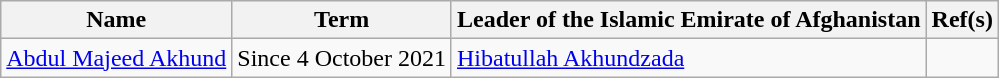<table class="wikitable">
<tr>
<th>Name</th>
<th>Term</th>
<th>Leader of the Islamic Emirate of Afghanistan</th>
<th>Ref(s)</th>
</tr>
<tr>
<td><a href='#'>Abdul Majeed Akhund</a></td>
<td>Since 4 October 2021</td>
<td><a href='#'>Hibatullah Akhundzada</a></td>
<td></td>
</tr>
</table>
